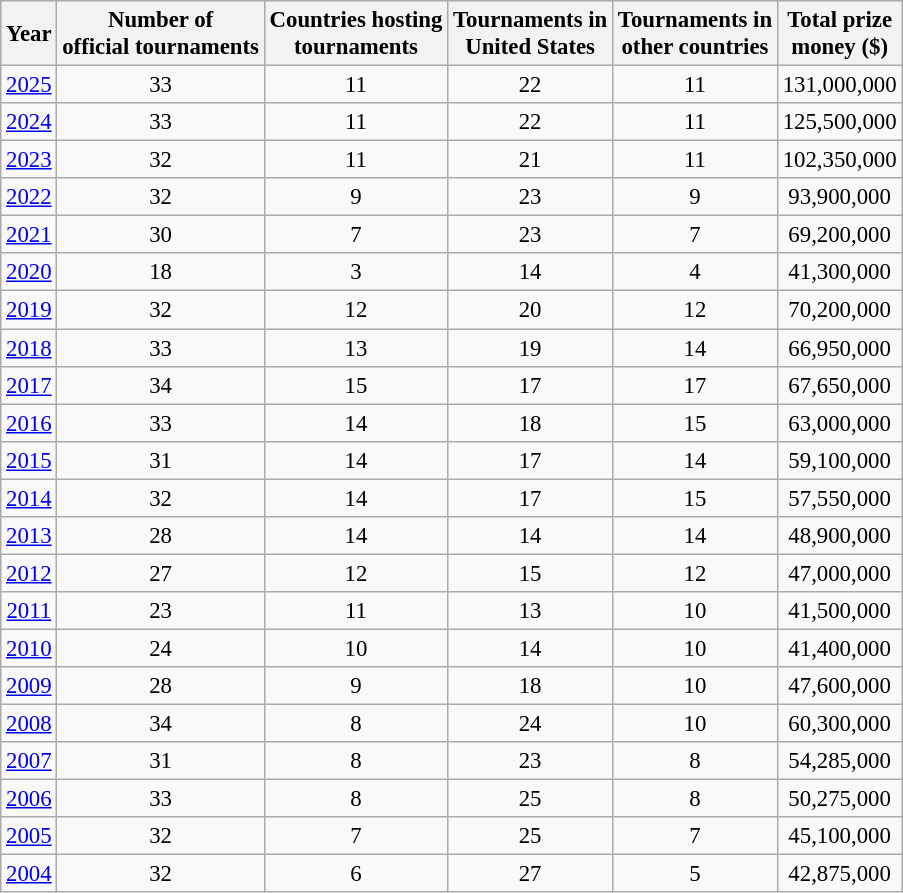<table class="wikitable" style="font-size:95%;text-align:center">
<tr>
<th>Year</th>
<th>Number of  <br>official tournaments</th>
<th>Countries hosting <br>tournaments</th>
<th>Tournaments in<br>United States</th>
<th>Tournaments in<br>other countries</th>
<th>Total prize<br>money ($)</th>
</tr>
<tr>
<td><a href='#'>2025</a></td>
<td>33</td>
<td>11</td>
<td>22</td>
<td>11</td>
<td>131,000,000</td>
</tr>
<tr>
<td><a href='#'>2024</a></td>
<td>33</td>
<td>11</td>
<td>22</td>
<td>11</td>
<td>125,500,000  </td>
</tr>
<tr>
<td><a href='#'>2023</a></td>
<td>32</td>
<td>11</td>
<td>21</td>
<td>11</td>
<td>102,350,000</td>
</tr>
<tr>
<td><a href='#'>2022</a></td>
<td>32</td>
<td>9</td>
<td>23</td>
<td>9</td>
<td>93,900,000</td>
</tr>
<tr>
<td><a href='#'>2021</a></td>
<td>30</td>
<td>7</td>
<td>23</td>
<td>7</td>
<td>69,200,000 </td>
</tr>
<tr>
<td><a href='#'>2020</a></td>
<td>18</td>
<td>3</td>
<td>14</td>
<td>4</td>
<td>41,300,000</td>
</tr>
<tr>
<td><a href='#'>2019</a></td>
<td>32</td>
<td>12</td>
<td>20</td>
<td>12</td>
<td>70,200,000</td>
</tr>
<tr>
<td><a href='#'>2018</a></td>
<td>33</td>
<td>13</td>
<td>19</td>
<td>14</td>
<td>66,950,000</td>
</tr>
<tr>
<td><a href='#'>2017</a></td>
<td>34</td>
<td>15</td>
<td>17</td>
<td>17</td>
<td>67,650,000</td>
</tr>
<tr>
<td><a href='#'>2016</a></td>
<td>33</td>
<td>14</td>
<td>18</td>
<td>15</td>
<td>63,000,000</td>
</tr>
<tr>
<td><a href='#'>2015</a></td>
<td>31</td>
<td>14</td>
<td>17</td>
<td>14</td>
<td>59,100,000</td>
</tr>
<tr>
<td><a href='#'>2014</a></td>
<td>32</td>
<td>14</td>
<td>17</td>
<td>15</td>
<td>57,550,000</td>
</tr>
<tr>
<td><a href='#'>2013</a></td>
<td>28</td>
<td>14</td>
<td>14</td>
<td>14</td>
<td>48,900,000</td>
</tr>
<tr>
<td><a href='#'>2012</a></td>
<td>27</td>
<td>12</td>
<td>15</td>
<td>12</td>
<td>47,000,000</td>
</tr>
<tr>
<td><a href='#'>2011</a></td>
<td>23</td>
<td>11</td>
<td>13</td>
<td>10</td>
<td>41,500,000</td>
</tr>
<tr>
<td><a href='#'>2010</a></td>
<td>24</td>
<td>10</td>
<td>14</td>
<td>10</td>
<td>41,400,000</td>
</tr>
<tr>
<td><a href='#'>2009</a></td>
<td>28</td>
<td>9</td>
<td>18</td>
<td>10</td>
<td>47,600,000</td>
</tr>
<tr>
<td><a href='#'>2008</a></td>
<td>34</td>
<td>8</td>
<td>24</td>
<td>10</td>
<td>60,300,000</td>
</tr>
<tr>
<td><a href='#'>2007</a></td>
<td>31</td>
<td>8</td>
<td>23</td>
<td>8</td>
<td>54,285,000</td>
</tr>
<tr>
<td><a href='#'>2006</a></td>
<td>33</td>
<td>8</td>
<td>25</td>
<td>8</td>
<td>50,275,000</td>
</tr>
<tr>
<td><a href='#'>2005</a></td>
<td>32</td>
<td>7</td>
<td>25</td>
<td>7</td>
<td>45,100,000</td>
</tr>
<tr>
<td><a href='#'>2004</a></td>
<td>32</td>
<td>6</td>
<td>27</td>
<td>5</td>
<td>42,875,000</td>
</tr>
</table>
